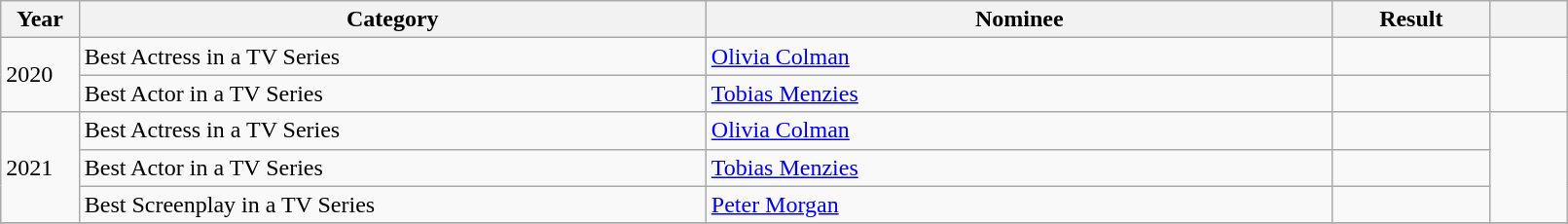<table class="wikitable" style="width:85%;">
<tr>
<th width=5%>Year</th>
<th style="width:40%;">Category</th>
<th style="width:40%;">Nominee</th>
<th style="width:10%;">Result</th>
<th width=5%></th>
</tr>
<tr>
<td vstyle="text-align: center;" rowspan="2">2020</td>
<td>Best Actress in a TV Series</td>
<td><a href='#'>Olivia Colman</a></td>
<td></td>
<td rowspan="2"></td>
</tr>
<tr>
<td>Best Actor in a TV Series</td>
<td><a href='#'>Tobias Menzies</a></td>
<td></td>
</tr>
<tr>
<td vstyle="text-align: center;" rowspan="3">2021</td>
<td>Best Actress in a TV Series</td>
<td><a href='#'>Olivia Colman</a></td>
<td></td>
<td rowspan="3"></td>
</tr>
<tr>
<td>Best Actor in a TV Series</td>
<td><a href='#'>Tobias Menzies</a></td>
<td></td>
</tr>
<tr>
<td>Best Screenplay in a TV Series</td>
<td><a href='#'>Peter Morgan</a></td>
<td></td>
</tr>
<tr>
</tr>
</table>
